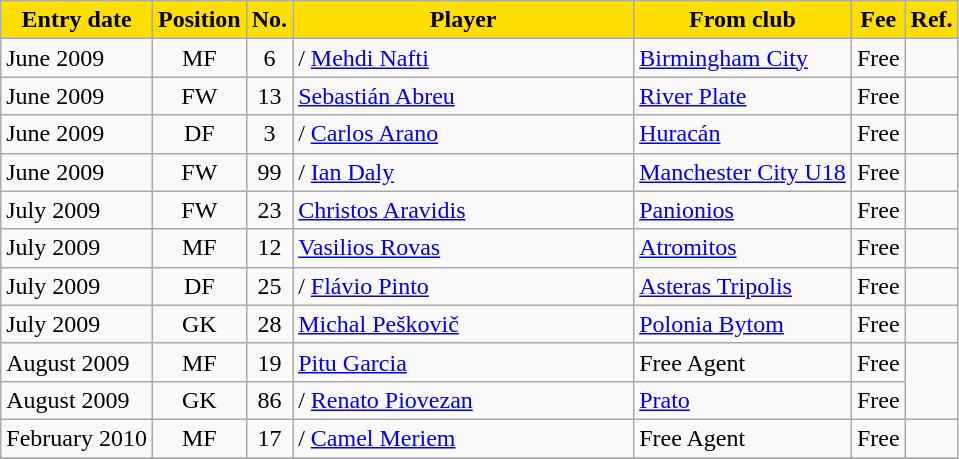<table class="wikitable sortable">
<tr>
<th style="background:#FFDF00; color:black;"><strong>Entry date</strong></th>
<th style="background:#FFDF00; color:black;"><strong>Position</strong></th>
<th style="background:#FFDF00; color:black;"><strong>No.</strong></th>
<th style="background:#FFDF00; color:black;"; width=220><strong>Player</strong></th>
<th style="background:#FFDF00; color:black;"><strong>From club</strong></th>
<th style="background:#FFDF00; color:black;"><strong>Fee</strong></th>
<th style="background:#FFDF00; color:black;"><strong>Ref.</strong></th>
</tr>
<tr>
<td>June 2009</td>
<td style="text-align:center;">MF</td>
<td style="text-align:center;">6</td>
<td style="text-align:left;"> /  <a href='#'>Mehdi Nafti</a></td>
<td style="text-align:left;"> <a href='#'>Birmingham City</a></td>
<td>Free</td>
<td></td>
</tr>
<tr>
<td>June 2009</td>
<td style="text-align:center;">FW</td>
<td style="text-align:center;">13</td>
<td style="text-align:left;"> <a href='#'>Sebastián Abreu</a></td>
<td style="text-align:left;"> <a href='#'>River Plate</a></td>
<td>Free</td>
<td></td>
</tr>
<tr>
<td>June 2009</td>
<td style="text-align:center;">DF</td>
<td style="text-align:center;">3</td>
<td style="text-align:left;"> /  <a href='#'>Carlos Arano</a></td>
<td style="text-align:left;"> <a href='#'>Huracán</a></td>
<td>Free</td>
<td></td>
</tr>
<tr>
<td>June 2009</td>
<td style="text-align:center;">FW</td>
<td style="text-align:center;">99</td>
<td style="text-align:left;"> /  <a href='#'>Ian Daly</a></td>
<td style="text-align:left;"> <a href='#'>Manchester City U18</a></td>
<td>Free</td>
<td></td>
</tr>
<tr>
<td>July 2009</td>
<td style="text-align:center;">FW</td>
<td style="text-align:center;">23</td>
<td style="text-align:left;"> <a href='#'>Christos Aravidis</a></td>
<td style="text-align:left;"> <a href='#'>Panionios</a></td>
<td>Free</td>
<td></td>
</tr>
<tr>
<td>July 2009</td>
<td style="text-align:center;">MF</td>
<td style="text-align:center;">12</td>
<td style="text-align:left;"> <a href='#'>Vasilios Rovas</a></td>
<td style="text-align:left;"> <a href='#'>Atromitos</a></td>
<td>Free</td>
<td></td>
</tr>
<tr>
<td>July 2009</td>
<td style="text-align:center;">DF</td>
<td style="text-align:center;">25</td>
<td style="text-align:left;"> /  <a href='#'>Flávio Pinto</a></td>
<td style="text-align:left;"> <a href='#'>Asteras Tripolis</a></td>
<td>Free</td>
<td></td>
</tr>
<tr>
<td>July 2009</td>
<td style="text-align:center;">GK</td>
<td style="text-align:center;">28</td>
<td style="text-align:left;"> <a href='#'>Michal Peškovič</a></td>
<td style="text-align:left;"> <a href='#'>Polonia Bytom</a></td>
<td>Free</td>
<td></td>
</tr>
<tr>
<td>August 2009</td>
<td style="text-align:center;">MF</td>
<td style="text-align:center;">19</td>
<td style="text-align:left;"> <a href='#'>Pitu Garcia</a></td>
<td style="text-align:left;">Free Agent</td>
<td>Free</td>
<td rowspan=2></td>
</tr>
<tr>
<td>August 2009</td>
<td style="text-align:center;">GK</td>
<td style="text-align:center;">86</td>
<td style="text-align:left;"> /  <a href='#'>Renato Piovezan</a></td>
<td style="text-align:left;"> <a href='#'>Prato</a></td>
<td>Free</td>
</tr>
<tr>
<td>February 2010</td>
<td style="text-align:center;">MF</td>
<td style="text-align:center;">17</td>
<td style="text-align:left;"> /  <a href='#'>Camel Meriem</a></td>
<td style="text-align:left;">Free Agent</td>
<td>Free</td>
<td></td>
</tr>
<tr>
</tr>
</table>
